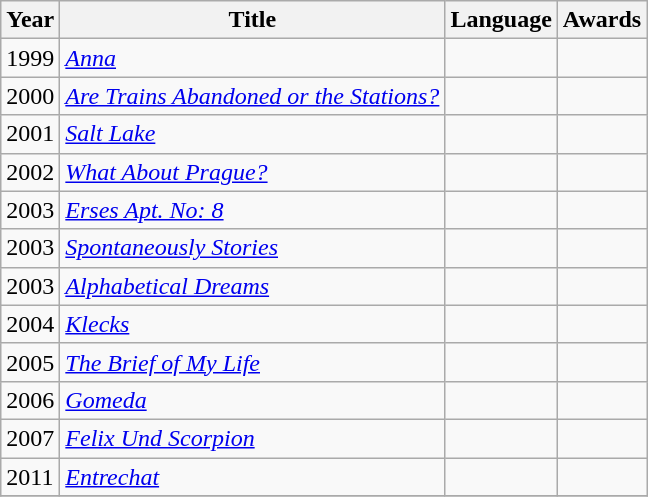<table class="wikitable">
<tr ">
<th>Year</th>
<th>Title</th>
<th>Language</th>
<th>Awards</th>
</tr>
<tr>
<td>1999</td>
<td><em><a href='#'>Anna</a></em></td>
<td></td>
<td></td>
</tr>
<tr>
<td>2000</td>
<td><em><a href='#'>Are Trains Abandoned or the Stations?</a></em></td>
<td></td>
<td></td>
</tr>
<tr>
<td>2001</td>
<td><em><a href='#'>Salt Lake</a></em></td>
<td></td>
<td></td>
</tr>
<tr>
<td>2002</td>
<td><em><a href='#'>What About Prague?</a></em></td>
<td></td>
<td></td>
</tr>
<tr>
<td>2003</td>
<td><em><a href='#'>Erses Apt. No: 8</a></em></td>
<td></td>
<td></td>
</tr>
<tr>
<td>2003</td>
<td><em><a href='#'>Spontaneously Stories</a></em></td>
<td></td>
<td></td>
</tr>
<tr>
<td>2003</td>
<td><em><a href='#'>Alphabetical Dreams</a></em></td>
<td></td>
<td></td>
</tr>
<tr>
<td>2004</td>
<td><em><a href='#'>Klecks</a></em></td>
<td></td>
<td></td>
</tr>
<tr>
<td>2005</td>
<td><em><a href='#'>The Brief of My Life</a></em></td>
<td></td>
<td></td>
</tr>
<tr>
<td>2006</td>
<td><em><a href='#'>Gomeda</a></em></td>
<td></td>
<td></td>
</tr>
<tr>
<td>2007</td>
<td><em><a href='#'>Felix Und Scorpion</a></em></td>
<td></td>
<td></td>
</tr>
<tr>
<td>2011</td>
<td><em><a href='#'>Entrechat</a></em></td>
<td></td>
<td></td>
</tr>
<tr>
</tr>
</table>
